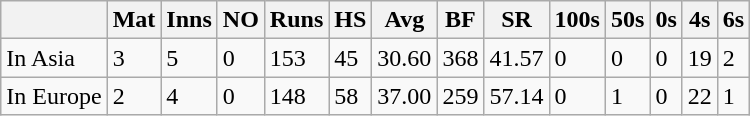<table class="wikitable">
<tr>
<th></th>
<th>Mat</th>
<th>Inns</th>
<th>NO</th>
<th>Runs</th>
<th>HS</th>
<th>Avg</th>
<th>BF</th>
<th>SR</th>
<th>100s</th>
<th>50s</th>
<th>0s</th>
<th>4s</th>
<th>6s</th>
</tr>
<tr>
<td>In Asia</td>
<td>3</td>
<td>5</td>
<td>0</td>
<td>153</td>
<td>45</td>
<td>30.60</td>
<td>368</td>
<td>41.57</td>
<td>0</td>
<td>0</td>
<td>0</td>
<td>19</td>
<td>2</td>
</tr>
<tr>
<td>In Europe</td>
<td>2</td>
<td>4</td>
<td>0</td>
<td>148</td>
<td>58</td>
<td>37.00</td>
<td>259</td>
<td>57.14</td>
<td>0</td>
<td>1</td>
<td>0</td>
<td>22</td>
<td>1</td>
</tr>
</table>
